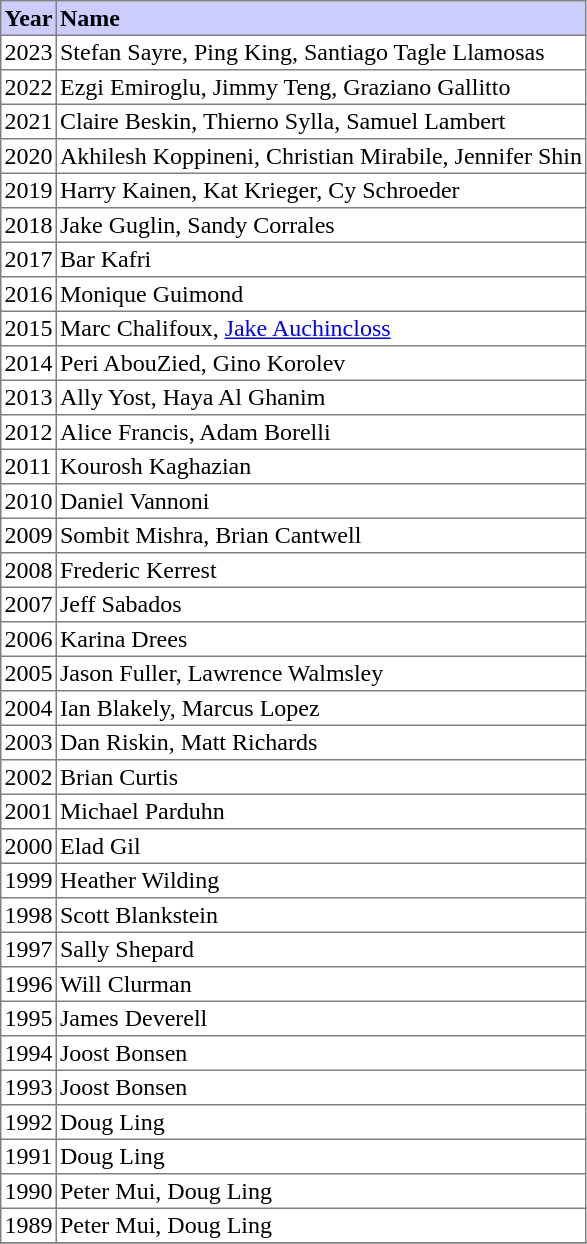<table border=1 cellpadding=2 style="border-collapse: collapse;">
<tr bgcolor="#ccccff">
<td><strong>Year</strong></td>
<td><strong>Name</strong></td>
</tr>
<tr>
<td>2023</td>
<td>Stefan Sayre, Ping King, Santiago Tagle Llamosas</td>
</tr>
<tr>
<td>2022</td>
<td>Ezgi Emiroglu, Jimmy Teng, Graziano Gallitto</td>
</tr>
<tr>
<td>2021</td>
<td>Claire Beskin, Thierno Sylla, Samuel Lambert</td>
</tr>
<tr>
<td>2020</td>
<td>Akhilesh Koppineni, Christian Mirabile, Jennifer Shin</td>
</tr>
<tr>
<td>2019</td>
<td>Harry Kainen, Kat Krieger, Cy Schroeder</td>
</tr>
<tr>
<td>2018</td>
<td>Jake Guglin, Sandy Corrales</td>
</tr>
<tr>
<td>2017</td>
<td>Bar Kafri</td>
</tr>
<tr>
<td>2016</td>
<td>Monique Guimond</td>
</tr>
<tr>
<td>2015</td>
<td>Marc Chalifoux, <a href='#'>Jake Auchincloss</a></td>
</tr>
<tr>
<td>2014</td>
<td>Peri AbouZied, Gino Korolev</td>
</tr>
<tr>
<td>2013</td>
<td>Ally Yost, Haya Al Ghanim</td>
</tr>
<tr>
<td>2012</td>
<td>Alice Francis, Adam Borelli</td>
</tr>
<tr>
<td>2011</td>
<td>Kourosh Kaghazian</td>
</tr>
<tr>
<td>2010</td>
<td>Daniel Vannoni</td>
</tr>
<tr>
<td>2009</td>
<td>Sombit Mishra, Brian Cantwell</td>
</tr>
<tr>
<td>2008</td>
<td>Frederic Kerrest</td>
</tr>
<tr>
<td>2007</td>
<td>Jeff Sabados</td>
</tr>
<tr>
<td>2006</td>
<td>Karina Drees</td>
</tr>
<tr>
<td>2005</td>
<td>Jason Fuller, Lawrence Walmsley</td>
</tr>
<tr>
<td>2004</td>
<td>Ian Blakely, Marcus Lopez</td>
</tr>
<tr>
<td>2003</td>
<td>Dan Riskin, Matt Richards</td>
</tr>
<tr>
<td>2002</td>
<td>Brian Curtis</td>
</tr>
<tr>
<td>2001</td>
<td>Michael Parduhn</td>
</tr>
<tr>
<td>2000</td>
<td>Elad Gil</td>
</tr>
<tr>
<td>1999</td>
<td>Heather Wilding</td>
</tr>
<tr>
<td>1998</td>
<td>Scott Blankstein</td>
</tr>
<tr>
<td>1997</td>
<td>Sally Shepard</td>
</tr>
<tr>
<td>1996</td>
<td>Will Clurman</td>
</tr>
<tr>
<td>1995</td>
<td>James Deverell</td>
</tr>
<tr>
<td>1994</td>
<td>Joost Bonsen</td>
</tr>
<tr>
<td>1993</td>
<td>Joost Bonsen</td>
</tr>
<tr>
<td>1992</td>
<td>Doug Ling</td>
</tr>
<tr>
<td>1991</td>
<td>Doug Ling</td>
</tr>
<tr>
<td>1990</td>
<td>Peter Mui, Doug Ling</td>
</tr>
<tr>
<td>1989</td>
<td>Peter Mui, Doug Ling</td>
</tr>
<tr>
</tr>
</table>
